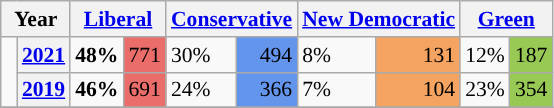<table class="wikitable" style="width:400; font-size:90%; margin-left:1em;">
<tr>
<th colspan="2" scope="col">Year</th>
<th colspan="2" scope="col"><a href='#'>Liberal</a></th>
<th colspan="2" scope="col"><a href='#'>Conservative</a></th>
<th colspan="2" scope="col"><a href='#'>New Democratic</a></th>
<th colspan="2" scope="col"><a href='#'>Green</a></th>
</tr>
<tr>
<td rowspan="2" style="width: 0.25em; background-color: "></td>
<th><a href='#'>2021</a></th>
<td><strong>48%</strong></td>
<td style="text-align:right; background:#EA6D6A;">771</td>
<td>30%</td>
<td style="text-align:right; background:#6495ED;">494</td>
<td>8%</td>
<td style="text-align:right; background:#F4A460;">131</td>
<td>12%</td>
<td style="text-align:right; background:#99C955;">187</td>
</tr>
<tr>
<th><a href='#'>2019</a></th>
<td><strong>46%</strong></td>
<td style="text-align:right; background:#EA6D6A;">691</td>
<td>24%</td>
<td style="text-align:right; background:#6495ED;">366</td>
<td>7%</td>
<td style="text-align:right; background:#F4A460;">104</td>
<td>23%</td>
<td style="text-align:right; background:#99C955;">354</td>
</tr>
<tr>
</tr>
</table>
